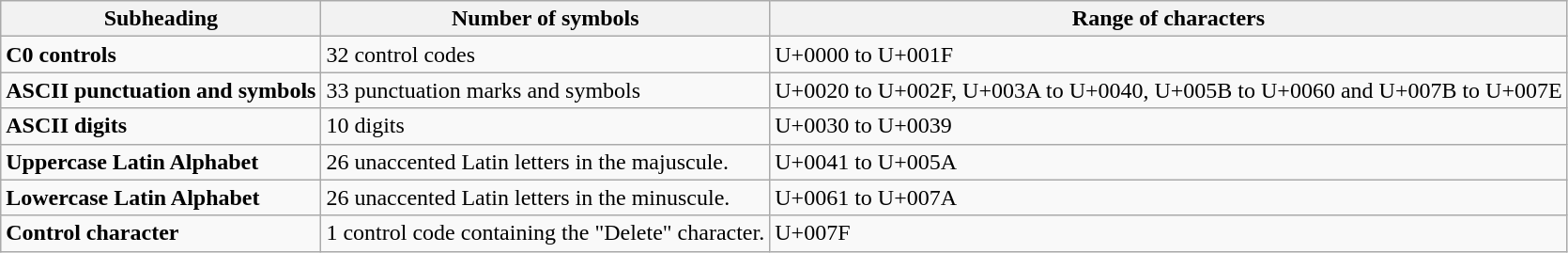<table class="wikitable">
<tr>
<th>Subheading</th>
<th>Number of symbols</th>
<th>Range of characters</th>
</tr>
<tr>
<td><strong>C0 controls</strong></td>
<td>32 control codes</td>
<td>U+0000 to U+001F</td>
</tr>
<tr>
<td><strong>ASCII punctuation and symbols</strong></td>
<td>33 punctuation marks and symbols</td>
<td>U+0020 to U+002F, U+003A to U+0040, U+005B to U+0060 and U+007B to U+007E</td>
</tr>
<tr>
<td><strong>ASCII digits</strong></td>
<td>10 digits</td>
<td>U+0030 to U+0039</td>
</tr>
<tr>
<td><strong>Uppercase Latin Alphabet</strong></td>
<td>26 unaccented Latin letters in the majuscule.</td>
<td>U+0041 to U+005A</td>
</tr>
<tr>
<td><strong>Lowercase Latin Alphabet</strong></td>
<td>26 unaccented Latin letters in the minuscule.</td>
<td>U+0061 to U+007A</td>
</tr>
<tr>
<td><strong>Control character</strong></td>
<td>1 control code containing the "Delete" character.</td>
<td>U+007F</td>
</tr>
</table>
